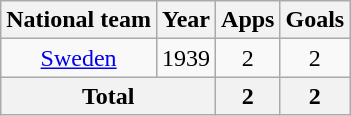<table class=wikitable style=text-align:center>
<tr>
<th>National team</th>
<th>Year</th>
<th>Apps</th>
<th>Goals</th>
</tr>
<tr>
<td rowspan="1"><a href='#'>Sweden</a></td>
<td>1939</td>
<td>2</td>
<td>2</td>
</tr>
<tr>
<th colspan="2">Total</th>
<th>2</th>
<th>2</th>
</tr>
</table>
